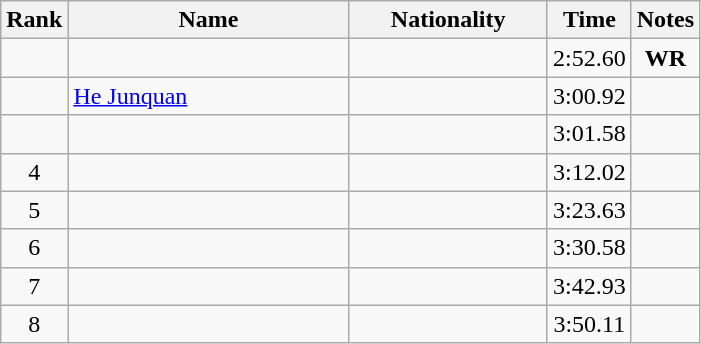<table class="wikitable sortable" style="text-align:center">
<tr>
<th>Rank</th>
<th style="width:180px">Name</th>
<th style="width:125px">Nationality</th>
<th>Time</th>
<th>Notes</th>
</tr>
<tr>
<td></td>
<td style="text-align:left;"></td>
<td style="text-align:left;"></td>
<td>2:52.60</td>
<td><strong>WR</strong></td>
</tr>
<tr>
<td></td>
<td style="text-align:left;"><a href='#'>He Junquan</a></td>
<td style="text-align:left;"></td>
<td>3:00.92</td>
<td></td>
</tr>
<tr>
<td></td>
<td style="text-align:left;"></td>
<td style="text-align:left;"></td>
<td>3:01.58</td>
<td></td>
</tr>
<tr>
<td>4</td>
<td style="text-align:left;"></td>
<td style="text-align:left;"></td>
<td>3:12.02</td>
<td></td>
</tr>
<tr>
<td>5</td>
<td style="text-align:left;"></td>
<td style="text-align:left;"></td>
<td>3:23.63</td>
<td></td>
</tr>
<tr>
<td>6</td>
<td style="text-align:left;"></td>
<td style="text-align:left;"></td>
<td>3:30.58</td>
<td></td>
</tr>
<tr>
<td>7</td>
<td style="text-align:left;"></td>
<td style="text-align:left;"></td>
<td>3:42.93</td>
<td></td>
</tr>
<tr>
<td>8</td>
<td style="text-align:left;"></td>
<td style="text-align:left;"></td>
<td>3:50.11</td>
<td></td>
</tr>
</table>
